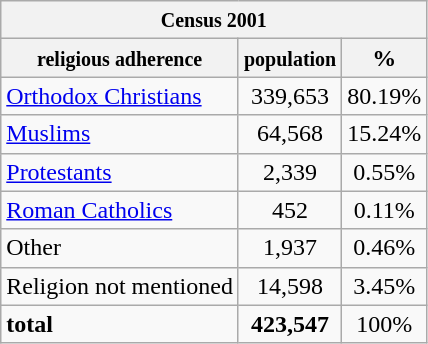<table class="wikitable">
<tr>
<th colspan=3><small>Census 2001</small></th>
</tr>
<tr>
<th><small>religious adherence</small></th>
<th><small>population</small></th>
<th>%</th>
</tr>
<tr>
<td><a href='#'>Orthodox Christians</a></td>
<td align="middle">339,653</td>
<td align="middle">80.19%</td>
</tr>
<tr>
<td><a href='#'>Muslims</a></td>
<td align="middle">64,568</td>
<td align="middle">15.24%</td>
</tr>
<tr>
<td><a href='#'>Protestants</a></td>
<td align="middle">2,339</td>
<td align="middle">0.55%</td>
</tr>
<tr>
<td><a href='#'>Roman Catholics</a></td>
<td align="middle">452</td>
<td align="middle">0.11%</td>
</tr>
<tr>
<td>Other</td>
<td align="middle">1,937</td>
<td align="middle">0.46%</td>
</tr>
<tr>
<td>Religion not mentioned</td>
<td align="middle">14,598</td>
<td align="middle">3.45%</td>
</tr>
<tr>
<td><strong>total</strong></td>
<td align="middle"><strong>423,547</strong></td>
<td align="middle">100%</td>
</tr>
</table>
